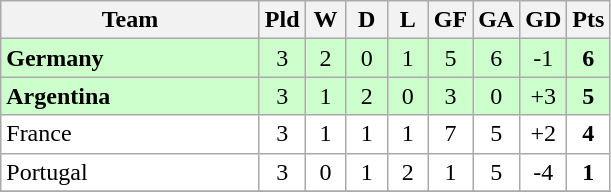<table class="wikitable" style="text-align: center;">
<tr>
<th width=165>Team</th>
<th width=20>Pld</th>
<th width=20>W</th>
<th width=20>D</th>
<th width=20>L</th>
<th width=20>GF</th>
<th width=20>GA</th>
<th width=20>GD</th>
<th width=20>Pts</th>
</tr>
<tr bgcolor=#ccffcc>
<td align=left> <strong>Germany</strong></td>
<td>3</td>
<td>2</td>
<td>0</td>
<td>1</td>
<td>5</td>
<td>6</td>
<td>-1</td>
<td><strong>6</strong></td>
</tr>
<tr bgcolor=#ccffcc>
<td align=left> <strong>Argentina</strong></td>
<td>3</td>
<td>1</td>
<td>2</td>
<td>0</td>
<td>3</td>
<td>0</td>
<td>+3</td>
<td><strong>5</strong></td>
</tr>
<tr bgcolor=#ffffff>
<td align=left> France</td>
<td>3</td>
<td>1</td>
<td>1</td>
<td>1</td>
<td>7</td>
<td>5</td>
<td>+2</td>
<td><strong>4</strong></td>
</tr>
<tr bgcolor=#ffffff>
<td align=left> Portugal</td>
<td>3</td>
<td>0</td>
<td>1</td>
<td>2</td>
<td>1</td>
<td>5</td>
<td>-4</td>
<td><strong>1</strong></td>
</tr>
<tr>
</tr>
</table>
